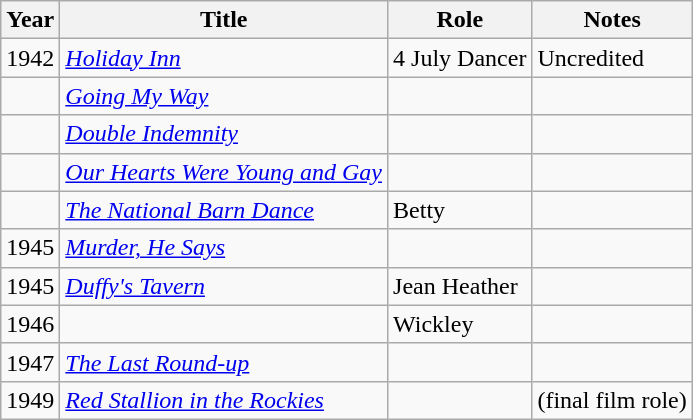<table class="wikitable sortable">
<tr>
<th>Year</th>
<th>Title</th>
<th>Role</th>
<th>Notes</th>
</tr>
<tr>
<td>1942</td>
<td><em><a href='#'>Holiday Inn</a></em></td>
<td>4 July Dancer</td>
<td>Uncredited</td>
</tr>
<tr>
<td></td>
<td><em><a href='#'>Going My Way</a></em></td>
<td></td>
<td></td>
</tr>
<tr>
<td></td>
<td><em><a href='#'>Double Indemnity</a></em></td>
<td></td>
<td></td>
</tr>
<tr>
<td></td>
<td><em><a href='#'>Our Hearts Were Young and Gay</a></em></td>
<td></td>
<td></td>
</tr>
<tr>
<td></td>
<td><em><a href='#'>The National Barn Dance</a></em></td>
<td>Betty</td>
<td></td>
</tr>
<tr>
<td>1945</td>
<td><em><a href='#'>Murder, He Says</a></em></td>
<td></td>
<td></td>
</tr>
<tr>
<td>1945</td>
<td><em><a href='#'>Duffy's Tavern</a></em></td>
<td>Jean Heather</td>
<td></td>
</tr>
<tr>
<td>1946</td>
<td><em></em></td>
<td>Wickley</td>
<td></td>
</tr>
<tr>
<td>1947</td>
<td><em><a href='#'>The Last Round-up</a></em></td>
<td></td>
<td></td>
</tr>
<tr>
<td>1949</td>
<td><em><a href='#'>Red Stallion in the Rockies</a></em></td>
<td></td>
<td>(final film role)</td>
</tr>
</table>
